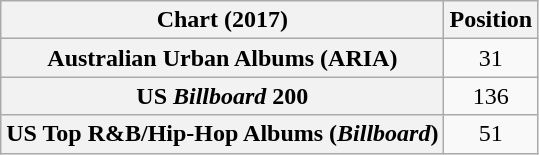<table class="wikitable sortable plainrowheaders" style="text-align:center">
<tr>
<th scope="col">Chart (2017)</th>
<th scope="col">Position</th>
</tr>
<tr>
<th scope="row">Australian Urban Albums (ARIA)</th>
<td>31</td>
</tr>
<tr>
<th scope="row">US <em>Billboard</em> 200</th>
<td>136</td>
</tr>
<tr>
<th scope="row">US Top R&B/Hip-Hop Albums (<em>Billboard</em>)</th>
<td>51</td>
</tr>
</table>
